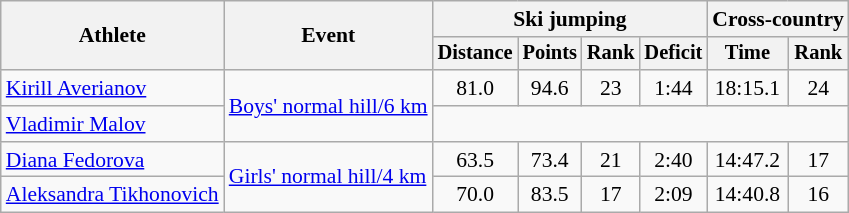<table class="wikitable" style="font-size:90%; text-align:center;">
<tr>
<th rowspan=2>Athlete</th>
<th rowspan=2>Event</th>
<th colspan=4>Ski jumping</th>
<th colspan=2>Cross-country</th>
</tr>
<tr style="font-size:95%">
<th>Distance</th>
<th>Points</th>
<th>Rank</th>
<th>Deficit</th>
<th>Time</th>
<th>Rank</th>
</tr>
<tr>
<td align=left><a href='#'>Kirill Averianov</a></td>
<td rowspan=2 align=left><a href='#'>Boys' normal hill/6 km</a></td>
<td>81.0</td>
<td>94.6</td>
<td>23</td>
<td>1:44</td>
<td>18:15.1</td>
<td>24</td>
</tr>
<tr>
<td align=left><a href='#'>Vladimir Malov</a></td>
<td colspan=6></td>
</tr>
<tr>
<td align=left><a href='#'>Diana Fedorova</a></td>
<td rowspan=2 align=left><a href='#'>Girls' normal hill/4 km</a></td>
<td>63.5</td>
<td>73.4</td>
<td>21</td>
<td>2:40</td>
<td>14:47.2</td>
<td>17</td>
</tr>
<tr>
<td align=left><a href='#'>Aleksandra Tikhonovich</a></td>
<td>70.0</td>
<td>83.5</td>
<td>17</td>
<td>2:09</td>
<td>14:40.8</td>
<td>16</td>
</tr>
</table>
